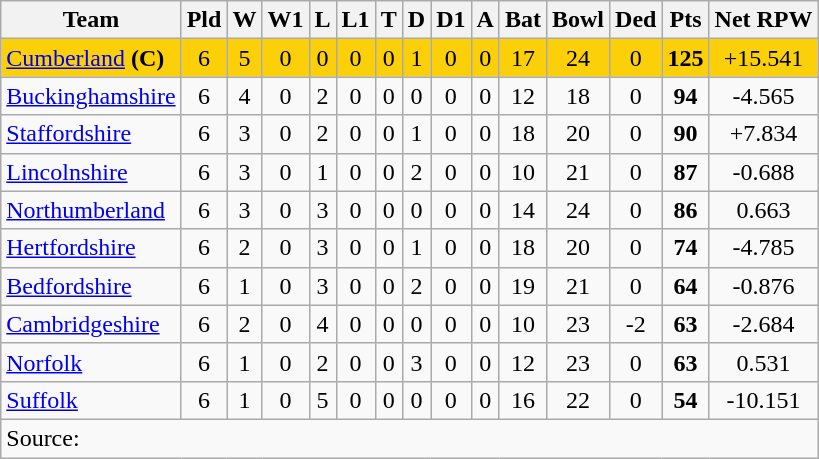<table class="wikitable" style="text-align:center">
<tr>
<th>Team</th>
<th>Pld</th>
<th>W</th>
<th>W1</th>
<th>L</th>
<th>L1</th>
<th>T</th>
<th>D</th>
<th>D1</th>
<th>A</th>
<th>Bat</th>
<th>Bowl</th>
<th>Ded</th>
<th>Pts</th>
<th>Net RPW</th>
</tr>
<tr style="background:#fbd009;">
<td align=left><a href='#'>Cumberland</a> <strong>(C)</strong></td>
<td>6</td>
<td>5</td>
<td>0</td>
<td>0</td>
<td>0</td>
<td>0</td>
<td>1</td>
<td>0</td>
<td>0</td>
<td>17</td>
<td>24</td>
<td>0</td>
<td><strong>125</strong></td>
<td>+15.541</td>
</tr>
<tr>
<td align=left><a href='#'>Buckinghamshire</a></td>
<td>6</td>
<td>4</td>
<td>0</td>
<td>2</td>
<td>0</td>
<td>0</td>
<td>0</td>
<td>0</td>
<td>0</td>
<td>12</td>
<td>18</td>
<td>0</td>
<td><strong>94</strong></td>
<td>-4.565</td>
</tr>
<tr>
<td align=left><a href='#'>Staffordshire</a></td>
<td>6</td>
<td>3</td>
<td>0</td>
<td>2</td>
<td>0</td>
<td>0</td>
<td>1</td>
<td>0</td>
<td>0</td>
<td>18</td>
<td>20</td>
<td>0</td>
<td><strong>90</strong></td>
<td>+7.834</td>
</tr>
<tr>
<td align=left><a href='#'>Lincolnshire</a></td>
<td>6</td>
<td>3</td>
<td>0</td>
<td>1</td>
<td>0</td>
<td>0</td>
<td>2</td>
<td>0</td>
<td>0</td>
<td>10</td>
<td>21</td>
<td>0</td>
<td><strong>87</strong></td>
<td>-0.688</td>
</tr>
<tr>
<td align=left><a href='#'>Northumberland</a></td>
<td>6</td>
<td>3</td>
<td>0</td>
<td>3</td>
<td>0</td>
<td>0</td>
<td>0</td>
<td>0</td>
<td>0</td>
<td>14</td>
<td>24</td>
<td>0</td>
<td><strong>86</strong></td>
<td>0.663</td>
</tr>
<tr>
<td align=left><a href='#'>Hertfordshire</a></td>
<td>6</td>
<td>2</td>
<td>0</td>
<td>3</td>
<td>0</td>
<td>0</td>
<td>1</td>
<td>0</td>
<td>0</td>
<td>18</td>
<td>20</td>
<td>0</td>
<td><strong>74</strong></td>
<td>-4.785</td>
</tr>
<tr>
<td align=left><a href='#'>Bedfordshire</a></td>
<td>6</td>
<td>1</td>
<td>0</td>
<td>3</td>
<td>0</td>
<td>0</td>
<td>2</td>
<td>0</td>
<td>0</td>
<td>19</td>
<td>21</td>
<td>0</td>
<td><strong>64</strong></td>
<td>-0.876</td>
</tr>
<tr>
<td align=left><a href='#'>Cambridgeshire</a></td>
<td>6</td>
<td>2</td>
<td>0</td>
<td>4</td>
<td>0</td>
<td>0</td>
<td>0</td>
<td>0</td>
<td>0</td>
<td>10</td>
<td>23</td>
<td>-2</td>
<td><strong>63</strong></td>
<td>-2.684</td>
</tr>
<tr>
<td align=left><a href='#'>Norfolk</a></td>
<td>6</td>
<td>1</td>
<td>0</td>
<td>2</td>
<td>0</td>
<td>0</td>
<td>3</td>
<td>0</td>
<td>0</td>
<td>12</td>
<td>23</td>
<td>0</td>
<td><strong>63</strong></td>
<td>0.531</td>
</tr>
<tr>
<td align=left><a href='#'>Suffolk</a></td>
<td>6</td>
<td>1</td>
<td>0</td>
<td>5</td>
<td>0</td>
<td>0</td>
<td>0</td>
<td>0</td>
<td>0</td>
<td>16</td>
<td>22</td>
<td>0</td>
<td><strong>54</strong></td>
<td>-10.151</td>
</tr>
<tr>
<td colspan=15 align="left">Source:</td>
</tr>
</table>
